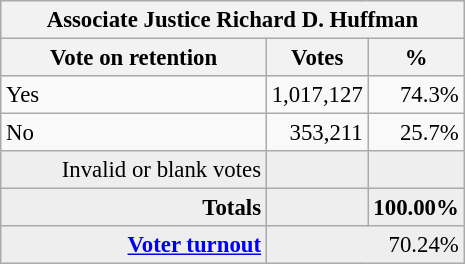<table class="wikitable" style="font-size: 95%;">
<tr style="background-color:#E9E9E9">
<th colspan=7>Associate Justice Richard D. Huffman</th>
</tr>
<tr style="background-color:#E9E9E9">
<th style="width: 170px">Vote on retention</th>
<th style="width: 50px">Votes</th>
<th style="width: 40px">%</th>
</tr>
<tr>
<td>Yes</td>
<td align="right">1,017,127</td>
<td align="right">74.3%</td>
</tr>
<tr>
<td>No</td>
<td align="right">353,211</td>
<td align="right">25.7%</td>
</tr>
<tr bgcolor="#EEEEEE">
<td align="right">Invalid or blank votes</td>
<td align="right"></td>
<td align="right"></td>
</tr>
<tr bgcolor="#EEEEEE">
<td align="right"><strong>Totals</strong></td>
<td align="right"><strong></strong></td>
<td align="right"><strong>100.00%</strong></td>
</tr>
<tr bgcolor="#EEEEEE">
<td align="right"><strong><a href='#'>Voter turnout</a></strong></td>
<td colspan="2" align="right">70.24%</td>
</tr>
</table>
